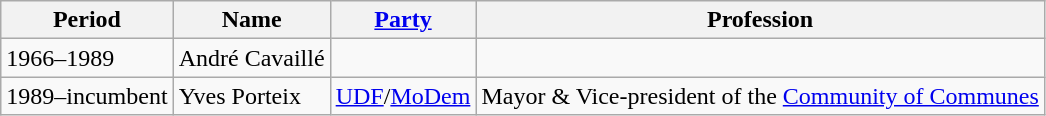<table class="wikitable">
<tr>
<th>Period</th>
<th>Name</th>
<th><a href='#'>Party</a></th>
<th>Profession</th>
</tr>
<tr>
<td>1966–1989</td>
<td>André Cavaillé</td>
<td></td>
</tr>
<tr>
<td>1989–incumbent</td>
<td>Yves Porteix</td>
<td align="center"><a href='#'>UDF</a>/<a href='#'>MoDem</a></td>
<td>Mayor & Vice-president of the <a href='#'>Community of Communes</a></td>
</tr>
</table>
